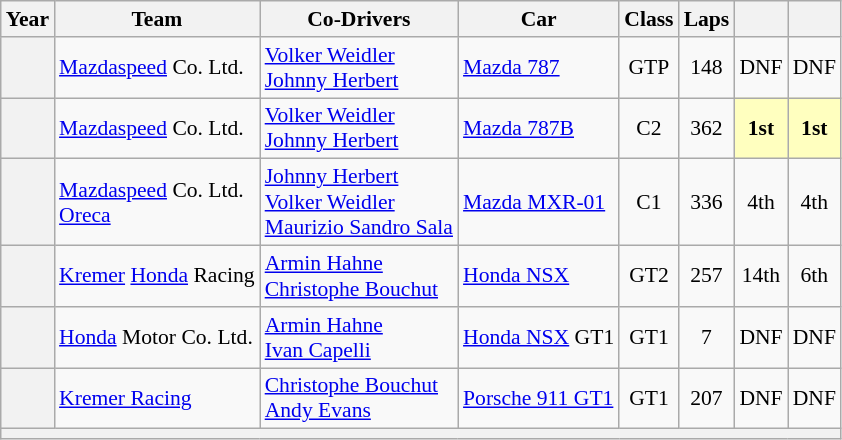<table class="wikitable" style="text-align:center; font-size:90%">
<tr>
<th>Year</th>
<th>Team</th>
<th>Co-Drivers</th>
<th>Car</th>
<th>Class</th>
<th>Laps</th>
<th></th>
<th></th>
</tr>
<tr>
<th></th>
<td align="left" nowrap> <a href='#'>Mazdaspeed</a> Co. Ltd.</td>
<td align="left" nowrap> <a href='#'>Volker Weidler</a><br> <a href='#'>Johnny Herbert</a></td>
<td align="left" nowrap><a href='#'>Mazda 787</a></td>
<td>GTP</td>
<td>148</td>
<td>DNF</td>
<td>DNF</td>
</tr>
<tr>
<th></th>
<td align="left" nowrap> <a href='#'>Mazdaspeed</a> Co. Ltd.</td>
<td align="left" nowrap> <a href='#'>Volker Weidler</a><br> <a href='#'>Johnny Herbert</a></td>
<td align="left" nowrap><a href='#'>Mazda 787B</a></td>
<td>C2</td>
<td>362</td>
<td style="background:#FFFFBF;"><strong>1st</strong></td>
<td style="background:#FFFFBF;"><strong>1st</strong></td>
</tr>
<tr>
<th></th>
<td align="left" nowrap> <a href='#'>Mazdaspeed</a> Co. Ltd.<br> <a href='#'>Oreca</a></td>
<td align="left" nowrap> <a href='#'>Johnny Herbert</a><br> <a href='#'>Volker Weidler</a><br> <a href='#'>Maurizio Sandro Sala</a></td>
<td align="left" nowrap><a href='#'>Mazda MXR-01</a></td>
<td>C1</td>
<td>336</td>
<td>4th</td>
<td>4th</td>
</tr>
<tr>
<th></th>
<td align="left" nowrap> <a href='#'>Kremer</a> <a href='#'>Honda</a> Racing</td>
<td align="left" nowrap> <a href='#'>Armin Hahne</a><br> <a href='#'>Christophe Bouchut</a></td>
<td align="left" nowrap><a href='#'>Honda NSX</a></td>
<td>GT2</td>
<td>257</td>
<td>14th</td>
<td>6th</td>
</tr>
<tr>
<th></th>
<td align="left" nowrap> <a href='#'>Honda</a> Motor Co. Ltd.</td>
<td align="left" nowrap> <a href='#'>Armin Hahne</a><br> <a href='#'>Ivan Capelli</a></td>
<td align="left" nowrap><a href='#'>Honda NSX</a> GT1</td>
<td>GT1</td>
<td>7</td>
<td>DNF</td>
<td>DNF</td>
</tr>
<tr>
<th></th>
<td align="left" nowrap> <a href='#'>Kremer Racing</a></td>
<td align="left" nowrap> <a href='#'>Christophe Bouchut</a><br> <a href='#'>Andy Evans</a></td>
<td align="left" nowrap><a href='#'>Porsche 911 GT1</a></td>
<td>GT1</td>
<td>207</td>
<td>DNF</td>
<td>DNF</td>
</tr>
<tr>
<th colspan=8></th>
</tr>
</table>
